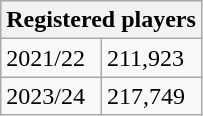<table class="sortable wikitable">
<tr>
<th colspan="2">Registered players</th>
</tr>
<tr>
<td>2021/22</td>
<td>211,923</td>
</tr>
<tr>
<td>2023/24</td>
<td>217,749</td>
</tr>
</table>
